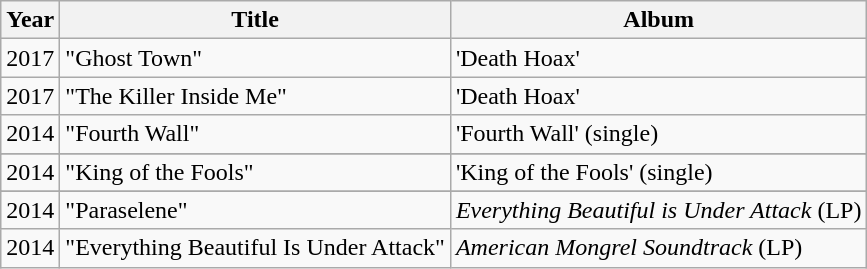<table class="wikitable">
<tr>
<th>Year</th>
<th>Title</th>
<th>Album</th>
</tr>
<tr>
<td>2017</td>
<td>"Ghost Town"</td>
<td>'Death Hoax'</td>
</tr>
<tr>
<td>2017</td>
<td>"The Killer Inside Me"</td>
<td>'Death Hoax'</td>
</tr>
<tr>
<td>2014</td>
<td>"Fourth Wall"</td>
<td>'Fourth Wall' (single)</td>
</tr>
<tr>
</tr>
<tr>
<td>2014</td>
<td>"King of the Fools"</td>
<td>'King of the Fools' (single)</td>
</tr>
<tr>
</tr>
<tr>
<td>2014</td>
<td>"Paraselene"</td>
<td><em>Everything Beautiful is Under Attack</em> (LP)</td>
</tr>
<tr>
<td>2014</td>
<td>"Everything Beautiful Is Under Attack"</td>
<td><em>American Mongrel Soundtrack</em> (LP)</td>
</tr>
</table>
